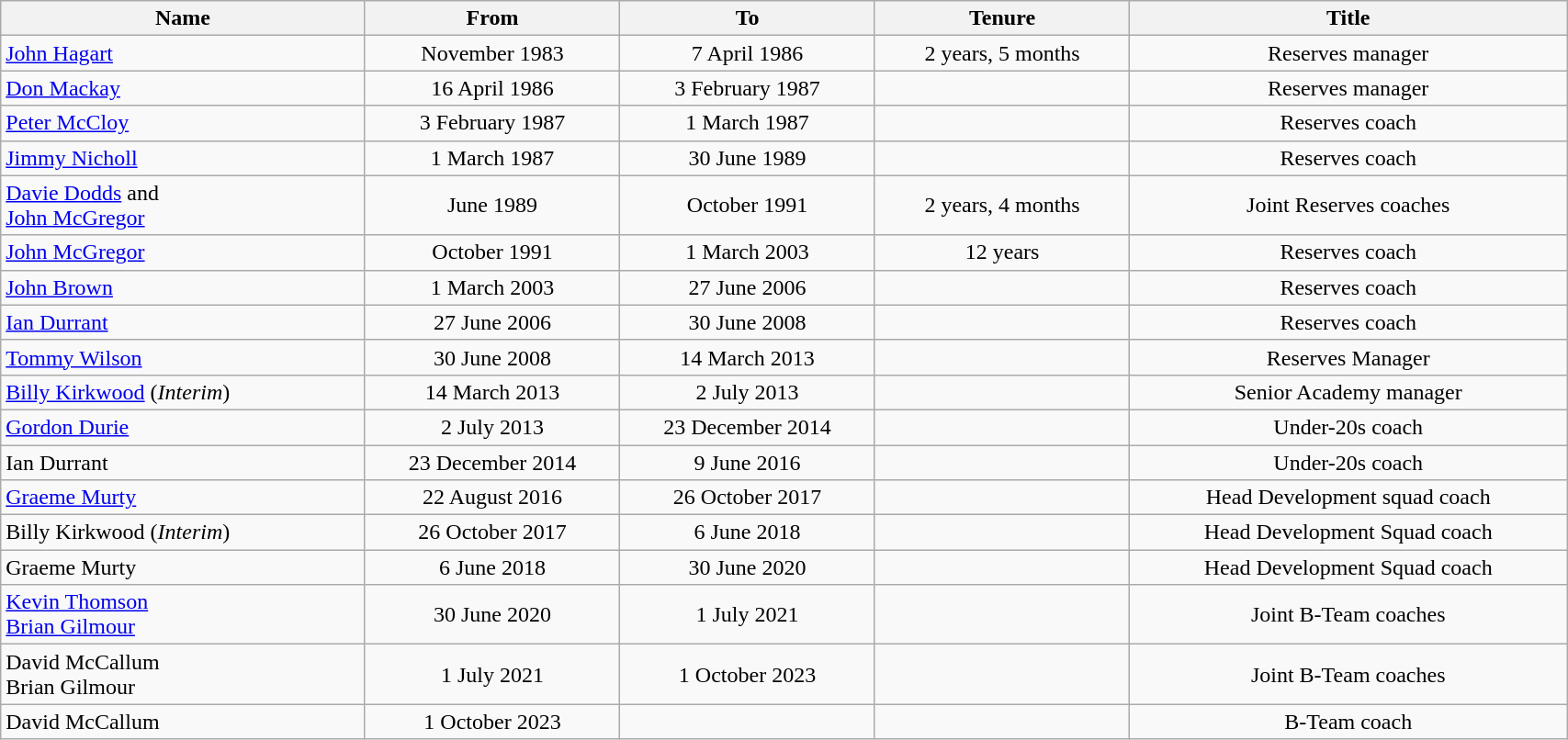<table class="wikitable sortable" style="text-align:center" width=90%>
<tr>
<th width=10%>Name</th>
<th width=7%>From</th>
<th width=7%>To</th>
<th width=7%>Tenure</th>
<th width=12%>Title</th>
</tr>
<tr>
<td align=left> <a href='#'>John Hagart</a></td>
<td>November 1983</td>
<td>7 April 1986</td>
<td>2 years, 5 months</td>
<td>Reserves manager</td>
</tr>
<tr>
<td align=left> <a href='#'>Don Mackay</a></td>
<td>16 April 1986</td>
<td>3 February 1987</td>
<td></td>
<td>Reserves manager</td>
</tr>
<tr>
<td align=left> <a href='#'>Peter McCloy</a></td>
<td>3 February 1987</td>
<td>1 March 1987</td>
<td></td>
<td>Reserves coach</td>
</tr>
<tr>
<td align=left> <a href='#'>Jimmy Nicholl</a></td>
<td>1 March 1987</td>
<td>30 June 1989</td>
<td></td>
<td>Reserves coach</td>
</tr>
<tr>
<td align=left> <a href='#'>Davie Dodds</a> and<br> <a href='#'>John McGregor</a></td>
<td>June 1989</td>
<td>October 1991</td>
<td>2 years, 4 months</td>
<td>Joint Reserves coaches</td>
</tr>
<tr>
<td align=left> <a href='#'>John McGregor</a></td>
<td>October 1991</td>
<td>1 March 2003</td>
<td>12 years</td>
<td>Reserves coach</td>
</tr>
<tr>
<td align=left> <a href='#'>John Brown</a></td>
<td>1 March 2003</td>
<td>27 June 2006</td>
<td></td>
<td>Reserves coach</td>
</tr>
<tr>
<td align=left> <a href='#'>Ian Durrant</a></td>
<td>27 June 2006</td>
<td>30 June 2008</td>
<td></td>
<td>Reserves coach</td>
</tr>
<tr>
<td align=left> <a href='#'>Tommy Wilson</a></td>
<td>30 June 2008</td>
<td>14 March 2013</td>
<td></td>
<td>Reserves Manager</td>
</tr>
<tr>
<td align=left> <a href='#'>Billy Kirkwood</a> (<em>Interim</em>)</td>
<td>14 March 2013</td>
<td>2 July 2013</td>
<td></td>
<td>Senior Academy manager</td>
</tr>
<tr>
<td align=left> <a href='#'>Gordon Durie</a></td>
<td>2 July 2013</td>
<td>23 December 2014</td>
<td></td>
<td>Under-20s coach</td>
</tr>
<tr>
<td align=left> Ian Durrant</td>
<td>23 December 2014</td>
<td>9 June 2016</td>
<td></td>
<td>Under-20s coach</td>
</tr>
<tr>
<td align=left> <a href='#'>Graeme Murty</a></td>
<td>22 August 2016</td>
<td>26 October 2017</td>
<td></td>
<td>Head Development squad coach</td>
</tr>
<tr>
<td align=left> Billy Kirkwood (<em>Interim</em>)</td>
<td>26 October 2017</td>
<td>6 June 2018</td>
<td></td>
<td>Head Development Squad coach</td>
</tr>
<tr>
<td align=left> Graeme Murty</td>
<td>6 June 2018</td>
<td>30 June 2020</td>
<td></td>
<td>Head Development Squad coach</td>
</tr>
<tr>
<td align=left> <a href='#'>Kevin Thomson</a><br> <a href='#'>Brian Gilmour</a></td>
<td>30 June 2020</td>
<td>1 July 2021</td>
<td></td>
<td>Joint B-Team coaches</td>
</tr>
<tr>
<td align=left> David McCallum<br> Brian Gilmour</td>
<td>1 July 2021</td>
<td>1 October 2023</td>
<td></td>
<td>Joint B-Team coaches</td>
</tr>
<tr>
<td align=left> David McCallum</td>
<td>1 October 2023</td>
<td></td>
<td></td>
<td>B-Team coach</td>
</tr>
</table>
